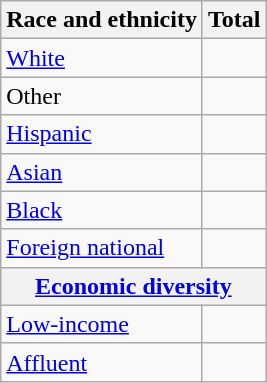<table class="wikitable floatright sortable collapsible"; text-align:right; font-size:80%;">
<tr>
<th>Race and ethnicity</th>
<th colspan="2" data-sort-type=number>Total</th>
</tr>
<tr>
<td><a href='#'>White</a></td>
<td align=right></td>
</tr>
<tr>
<td>Other</td>
<td align=right></td>
</tr>
<tr>
<td><a href='#'>Hispanic</a></td>
<td align=right></td>
</tr>
<tr>
<td><a href='#'>Asian</a></td>
<td align=right></td>
</tr>
<tr>
<td><a href='#'>Black</a></td>
<td align=right></td>
</tr>
<tr>
<td><a href='#'>Foreign national</a></td>
<td align=right></td>
</tr>
<tr>
<th colspan="4" data-sort-type=number><a href='#'>Economic diversity</a></th>
</tr>
<tr>
<td><a href='#'>Low-income</a></td>
<td align=right></td>
</tr>
<tr>
<td><a href='#'>Affluent</a></td>
<td align=right></td>
</tr>
</table>
